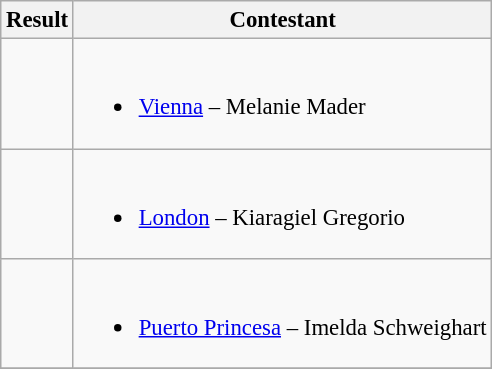<table class="wikitable sortable" style="font-size: 95%;">
<tr>
<th>Result</th>
<th>Contestant</th>
</tr>
<tr>
<td></td>
<td><br><ul><li><a href='#'>Vienna</a> – Melanie Mader</li></ul></td>
</tr>
<tr>
<td></td>
<td><br><ul><li><a href='#'>London</a> – Kiaragiel Gregorio</li></ul></td>
</tr>
<tr>
<td></td>
<td><br><ul><li><a href='#'>Puerto Princesa</a> – Imelda Schweighart</li></ul></td>
</tr>
<tr>
</tr>
</table>
